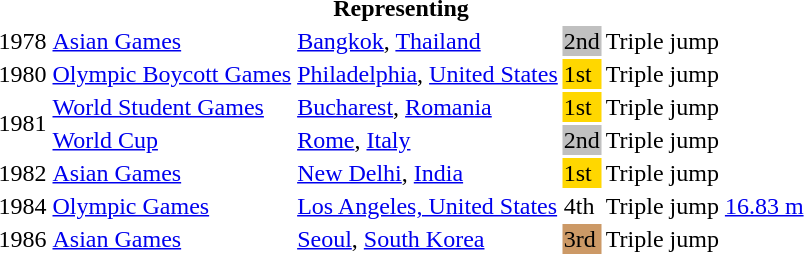<table>
<tr>
<th colspan="6">Representing </th>
</tr>
<tr>
<td>1978</td>
<td><a href='#'>Asian Games</a></td>
<td><a href='#'>Bangkok</a>, <a href='#'>Thailand</a></td>
<td bgcolor="silver">2nd</td>
<td>Triple jump</td>
<td></td>
</tr>
<tr>
<td>1980</td>
<td><a href='#'>Olympic Boycott Games</a></td>
<td><a href='#'>Philadelphia</a>, <a href='#'>United States</a></td>
<td bgcolor="gold">1st</td>
<td>Triple jump</td>
<td></td>
</tr>
<tr>
<td rowspan=2>1981</td>
<td><a href='#'>World Student Games</a></td>
<td><a href='#'>Bucharest</a>, <a href='#'>Romania</a></td>
<td bgcolor="gold">1st</td>
<td>Triple jump</td>
<td></td>
</tr>
<tr>
<td><a href='#'>World Cup</a></td>
<td><a href='#'>Rome</a>, <a href='#'>Italy</a></td>
<td bgcolor="silver">2nd</td>
<td>Triple jump</td>
<td></td>
</tr>
<tr>
<td>1982</td>
<td><a href='#'>Asian Games</a></td>
<td><a href='#'>New Delhi</a>, <a href='#'>India</a></td>
<td bgcolor="gold">1st</td>
<td>Triple jump</td>
<td></td>
</tr>
<tr>
<td>1984</td>
<td><a href='#'>Olympic Games</a></td>
<td><a href='#'>Los Angeles, United States</a></td>
<td>4th</td>
<td>Triple jump</td>
<td><a href='#'>16.83 m</a></td>
</tr>
<tr>
<td>1986</td>
<td><a href='#'>Asian Games</a></td>
<td><a href='#'>Seoul</a>, <a href='#'>South Korea</a></td>
<td bgcolor="cc9966">3rd</td>
<td>Triple jump</td>
<td></td>
</tr>
</table>
